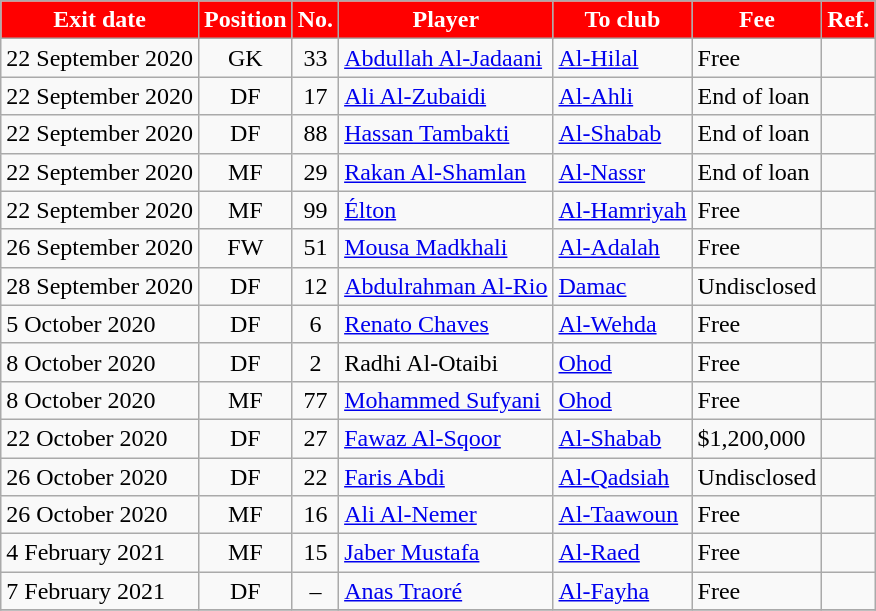<table class="wikitable sortable">
<tr>
<th style="background:red; color:white;">Exit date</th>
<th style="background:red; color:white;">Position</th>
<th style="background:red; color:white;">No.</th>
<th style="background:red; color:white;">Player</th>
<th style="background:red; color:white;">To club</th>
<th style="background:red; color:white;">Fee</th>
<th style="background:red; color:white;">Ref.</th>
</tr>
<tr>
<td>22 September 2020</td>
<td style="text-align:center;">GK</td>
<td style="text-align:center;">33</td>
<td style="text-align:left;"> <a href='#'>Abdullah Al-Jadaani</a></td>
<td style="text-align:left;"> <a href='#'>Al-Hilal</a></td>
<td>Free</td>
<td></td>
</tr>
<tr>
<td>22 September 2020</td>
<td style="text-align:center;">DF</td>
<td style="text-align:center;">17</td>
<td style="text-align:left;"> <a href='#'>Ali Al-Zubaidi</a></td>
<td style="text-align:left;"> <a href='#'>Al-Ahli</a></td>
<td>End of loan</td>
<td></td>
</tr>
<tr>
<td>22 September 2020</td>
<td style="text-align:center;">DF</td>
<td style="text-align:center;">88</td>
<td style="text-align:left;"> <a href='#'>Hassan Tambakti</a></td>
<td style="text-align:left;"> <a href='#'>Al-Shabab</a></td>
<td>End of loan</td>
<td></td>
</tr>
<tr>
<td>22 September 2020</td>
<td style="text-align:center;">MF</td>
<td style="text-align:center;">29</td>
<td style="text-align:left;"> <a href='#'>Rakan Al-Shamlan</a></td>
<td style="text-align:left;"> <a href='#'>Al-Nassr</a></td>
<td>End of loan</td>
<td></td>
</tr>
<tr>
<td>22 September 2020</td>
<td style="text-align:center;">MF</td>
<td style="text-align:center;">99</td>
<td style="text-align:left;"> <a href='#'>Élton</a></td>
<td style="text-align:left;"> <a href='#'>Al-Hamriyah</a></td>
<td>Free</td>
<td></td>
</tr>
<tr>
<td>26 September 2020</td>
<td style="text-align:center;">FW</td>
<td style="text-align:center;">51</td>
<td style="text-align:left;"> <a href='#'>Mousa Madkhali</a></td>
<td style="text-align:left;"> <a href='#'>Al-Adalah</a></td>
<td>Free</td>
<td></td>
</tr>
<tr>
<td>28 September 2020</td>
<td style="text-align:center;">DF</td>
<td style="text-align:center;">12</td>
<td style="text-align:left;"> <a href='#'>Abdulrahman Al-Rio</a></td>
<td style="text-align:left;"> <a href='#'>Damac</a></td>
<td>Undisclosed</td>
<td></td>
</tr>
<tr>
<td>5 October 2020</td>
<td style="text-align:center;">DF</td>
<td style="text-align:center;">6</td>
<td style="text-align:left;"> <a href='#'>Renato Chaves</a></td>
<td style="text-align:left;"> <a href='#'>Al-Wehda</a></td>
<td>Free</td>
<td></td>
</tr>
<tr>
<td>8 October 2020</td>
<td style="text-align:center;">DF</td>
<td style="text-align:center;">2</td>
<td style="text-align:left;"> Radhi Al-Otaibi</td>
<td style="text-align:left;"> <a href='#'>Ohod</a></td>
<td>Free</td>
<td></td>
</tr>
<tr>
<td>8 October 2020</td>
<td style="text-align:center;">MF</td>
<td style="text-align:center;">77</td>
<td style="text-align:left;"> <a href='#'>Mohammed Sufyani</a></td>
<td style="text-align:left;"> <a href='#'>Ohod</a></td>
<td>Free</td>
<td></td>
</tr>
<tr>
<td>22 October 2020</td>
<td style="text-align:center;">DF</td>
<td style="text-align:center;">27</td>
<td style="text-align:left;"> <a href='#'>Fawaz Al-Sqoor</a></td>
<td style="text-align:left;"> <a href='#'>Al-Shabab</a></td>
<td>$1,200,000</td>
<td></td>
</tr>
<tr>
<td>26 October 2020</td>
<td style="text-align:center;">DF</td>
<td style="text-align:center;">22</td>
<td style="text-align:left;"> <a href='#'>Faris Abdi</a></td>
<td style="text-align:left;"> <a href='#'>Al-Qadsiah</a></td>
<td>Undisclosed</td>
<td></td>
</tr>
<tr>
<td>26 October 2020</td>
<td style="text-align:center;">MF</td>
<td style="text-align:center;">16</td>
<td style="text-align:left;"> <a href='#'>Ali Al-Nemer</a></td>
<td style="text-align:left;"> <a href='#'>Al-Taawoun</a></td>
<td>Free</td>
<td></td>
</tr>
<tr>
<td>4 February 2021</td>
<td style="text-align:center;">MF</td>
<td style="text-align:center;">15</td>
<td style="text-align:left;"> <a href='#'>Jaber Mustafa</a></td>
<td style="text-align:left;"> <a href='#'>Al-Raed</a></td>
<td>Free</td>
<td></td>
</tr>
<tr>
<td>7 February 2021</td>
<td style="text-align:center;">DF</td>
<td style="text-align:center;">–</td>
<td style="text-align:left;"> <a href='#'>Anas Traoré</a></td>
<td style="text-align:left;"> <a href='#'>Al-Fayha</a></td>
<td>Free</td>
<td></td>
</tr>
<tr>
</tr>
</table>
